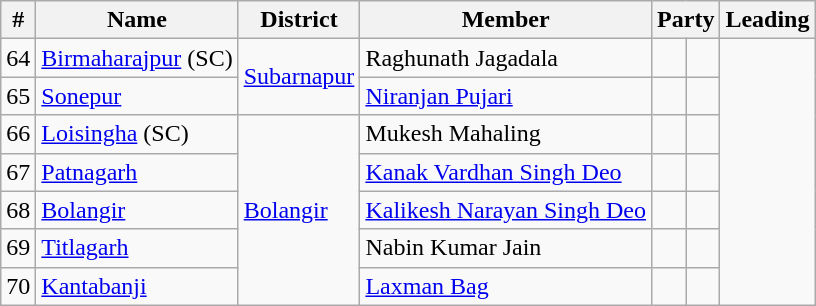<table class="wikitable sortable">
<tr>
<th>#</th>
<th>Name</th>
<th>District</th>
<th>Member</th>
<th colspan="2">Party</th>
<th colspan="2">Leading<br></th>
</tr>
<tr>
<td>64</td>
<td><a href='#'>Birmaharajpur</a> (SC)</td>
<td rowspan="2"><a href='#'>Subarnapur</a></td>
<td>Raghunath Jagadala</td>
<td></td>
<td></td>
</tr>
<tr>
<td>65</td>
<td><a href='#'>Sonepur</a></td>
<td><a href='#'>Niranjan Pujari</a></td>
<td></td>
<td></td>
</tr>
<tr>
<td>66</td>
<td><a href='#'>Loisingha</a> (SC)</td>
<td rowspan="5"><a href='#'>Bolangir</a></td>
<td>Mukesh Mahaling</td>
<td></td>
<td></td>
</tr>
<tr>
<td>67</td>
<td><a href='#'>Patnagarh</a></td>
<td><a href='#'>Kanak Vardhan Singh Deo</a></td>
<td></td>
<td></td>
</tr>
<tr>
<td>68</td>
<td><a href='#'>Bolangir</a></td>
<td><a href='#'>Kalikesh Narayan Singh Deo</a></td>
<td></td>
<td></td>
</tr>
<tr>
<td>69</td>
<td><a href='#'>Titlagarh</a></td>
<td>Nabin Kumar Jain</td>
<td></td>
<td></td>
</tr>
<tr>
<td>70</td>
<td><a href='#'>Kantabanji</a></td>
<td><a href='#'>Laxman Bag</a></td>
<td></td>
<td></td>
</tr>
</table>
